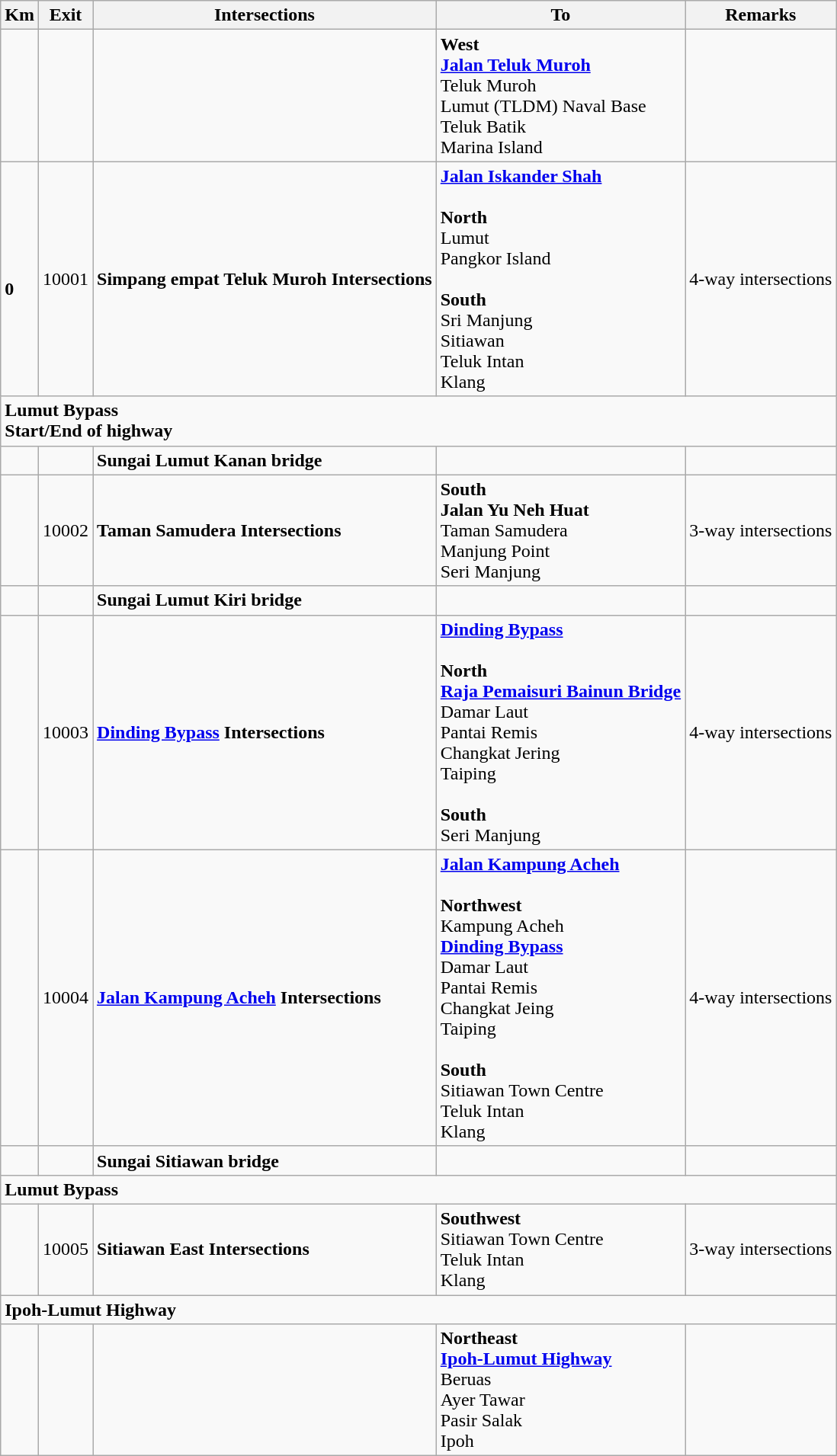<table class="wikitable">
<tr>
<th>Km</th>
<th>Exit</th>
<th>Intersections</th>
<th>To</th>
<th>Remarks</th>
</tr>
<tr>
<td></td>
<td></td>
<td></td>
<td><strong>West</strong><br> <strong><a href='#'>Jalan Teluk Muroh</a></strong><br>Teluk Muroh<br>Lumut (TLDM) Naval Base<br>Teluk Batik<br>Marina Island</td>
<td></td>
</tr>
<tr>
<td><br><strong>0</strong></td>
<td>10001</td>
<td><strong>Simpang empat Teluk Muroh Intersections</strong></td>
<td> <strong><a href='#'>Jalan Iskander Shah</a></strong><br><br><strong>North</strong><br> Lumut<br> Pangkor Island<br><br><strong>South</strong><br> Sri Manjung<br> Sitiawan<br> Teluk Intan<br> Klang</td>
<td>4-way intersections</td>
</tr>
<tr>
<td style="width:600px" colspan="6" style="text-align:center; background:blue;"><strong><span> Lumut Bypass<br>Start/End of highway</span></strong></td>
</tr>
<tr>
<td></td>
<td></td>
<td><strong>Sungai Lumut Kanan bridge</strong></td>
<td></td>
<td></td>
</tr>
<tr>
<td></td>
<td>10002</td>
<td><strong>Taman Samudera Intersections</strong></td>
<td><strong>South</strong><br><strong>Jalan Yu Neh Huat</strong><br>Taman Samudera<br>Manjung Point<br>Seri Manjung</td>
<td>3-way intersections</td>
</tr>
<tr>
<td></td>
<td></td>
<td><strong>Sungai Lumut Kiri bridge</strong></td>
<td></td>
<td></td>
</tr>
<tr>
<td></td>
<td>10003</td>
<td><strong><a href='#'>Dinding Bypass</a> Intersections</strong></td>
<td> <strong><a href='#'>Dinding Bypass</a></strong><br><br><strong>North</strong><br> <strong><a href='#'>Raja Pemaisuri Bainun Bridge</a></strong><br> Damar Laut<br> Pantai Remis<br> Changkat Jering<br> Taiping<br><br><strong>South</strong><br> Seri Manjung</td>
<td>4-way intersections</td>
</tr>
<tr>
<td></td>
<td>10004</td>
<td><strong><a href='#'>Jalan Kampung Acheh</a> Intersections</strong></td>
<td> <strong><a href='#'>Jalan Kampung Acheh</a></strong><br><br><strong>Northwest</strong><br> Kampung Acheh<br> <strong><a href='#'>Dinding Bypass</a></strong><br>Damar Laut<br>Pantai Remis<br>Changkat Jeing<br>Taiping<br><br><strong>South</strong><br> Sitiawan Town Centre<br> Teluk Intan<br> Klang</td>
<td>4-way intersections</td>
</tr>
<tr>
<td></td>
<td></td>
<td><strong>Sungai Sitiawan bridge</strong></td>
<td></td>
<td></td>
</tr>
<tr>
<td style="width:600px" colspan="6" style="text-align:center; background:blue;"><strong><span> Lumut Bypass</span></strong></td>
</tr>
<tr>
<td></td>
<td>10005</td>
<td><strong>Sitiawan East Intersections</strong></td>
<td><strong>Southwest</strong><br> Sitiawan Town Centre<br> Teluk Intan<br> Klang</td>
<td>3-way intersections</td>
</tr>
<tr>
<td style="width:600px" colspan="6" style="text-align:center; background:blue;"><strong><span> Ipoh-Lumut Highway</span></strong></td>
</tr>
<tr>
<td></td>
<td></td>
<td></td>
<td><strong>Northeast</strong><br> <strong><a href='#'>Ipoh-Lumut Highway</a></strong><br> Beruas<br> Ayer Tawar<br> Pasir Salak<br> Ipoh</td>
<td></td>
</tr>
</table>
